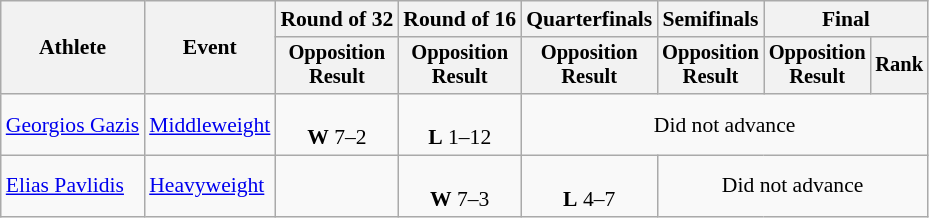<table class="wikitable" style="font-size:90%;">
<tr>
<th rowspan=2>Athlete</th>
<th rowspan=2>Event</th>
<th>Round of 32</th>
<th>Round of 16</th>
<th>Quarterfinals</th>
<th>Semifinals</th>
<th colspan=2>Final</th>
</tr>
<tr style="font-size:95%">
<th>Opposition<br>Result</th>
<th>Opposition<br>Result</th>
<th>Opposition<br>Result</th>
<th>Opposition<br>Result</th>
<th>Opposition<br>Result</th>
<th>Rank</th>
</tr>
<tr align=center>
<td align=left><a href='#'>Georgios Gazis</a></td>
<td align=left><a href='#'>Middleweight</a></td>
<td><br><strong>W</strong> 7–2</td>
<td><br><strong>L</strong> 1–12</td>
<td colspan=4>Did not advance</td>
</tr>
<tr align=center>
<td align=left><a href='#'>Elias Pavlidis</a></td>
<td align=left><a href='#'>Heavyweight</a></td>
<td></td>
<td><br><strong>W</strong> 7–3</td>
<td><br><strong>L</strong> 4–7</td>
<td colspan=3>Did not advance</td>
</tr>
</table>
